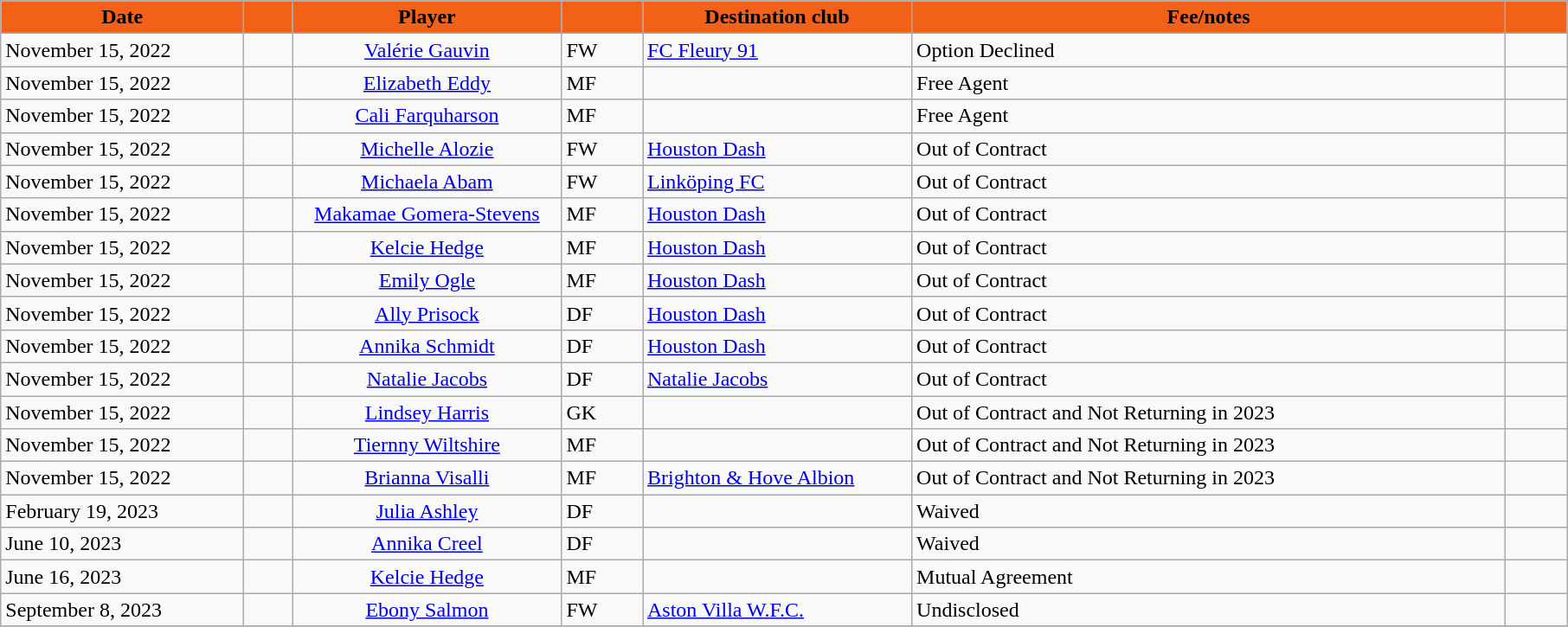<table class="wikitable sortable" style="text-align:left;">
<tr>
<th style="background:#f36018; color:#000; width:180px;" data-sort-type="date">Date</th>
<th style="background:#f36018; color:#000; width:30px;"></th>
<th style="background:#f36018; color:#000; width:200px;">Player</th>
<th style="background:#f36018; color:#000; width:55px;"></th>
<th style="background:#f36018; color:#000; width:200px;">Destination club</th>
<th style="background:#f36018; color:#000; width:450px;">Fee/notes</th>
<th style="background:#f36018; color:#000; width:40px;"></th>
</tr>
<tr>
<td>November 15, 2022</td>
<td align="center"></td>
<td align="center"><a href='#'>Valérie Gauvin</a></td>
<td>FW</td>
<td><a href='#'>FC Fleury 91</a></td>
<td>Option Declined</td>
<td></td>
</tr>
<tr>
<td>November 15, 2022</td>
<td align="center"></td>
<td align="center"><a href='#'>Elizabeth Eddy</a></td>
<td>MF</td>
<td></td>
<td>Free Agent</td>
<td></td>
</tr>
<tr>
<td>November 15, 2022</td>
<td align="center"></td>
<td align="center"><a href='#'>Cali Farquharson</a></td>
<td>MF</td>
<td></td>
<td>Free Agent</td>
<td></td>
</tr>
<tr>
<td>November 15, 2022</td>
<td align="center"></td>
<td align="center"><a href='#'>Michelle Alozie</a></td>
<td>FW</td>
<td><a href='#'>Houston Dash</a></td>
<td>Out of Contract</td>
<td></td>
</tr>
<tr>
<td>November 15, 2022</td>
<td align="center"></td>
<td align="center"><a href='#'>Michaela Abam</a></td>
<td>FW</td>
<td><a href='#'>Linköping FC</a></td>
<td>Out of Contract</td>
<td></td>
</tr>
<tr>
<td>November 15, 2022</td>
<td align="center"></td>
<td align="center"><a href='#'>Makamae Gomera-Stevens</a></td>
<td>MF</td>
<td><a href='#'>Houston Dash</a></td>
<td>Out of Contract</td>
<td></td>
</tr>
<tr>
<td>November 15, 2022</td>
<td align="center"></td>
<td align="center"><a href='#'>Kelcie Hedge</a></td>
<td>MF</td>
<td><a href='#'>Houston Dash</a></td>
<td>Out of Contract</td>
<td></td>
</tr>
<tr>
<td>November 15, 2022</td>
<td align="center"></td>
<td align="center"><a href='#'>Emily Ogle</a></td>
<td>MF</td>
<td><a href='#'>Houston Dash</a></td>
<td>Out of Contract</td>
<td></td>
</tr>
<tr>
<td>November 15, 2022</td>
<td align="center"></td>
<td align="center"><a href='#'>Ally Prisock</a></td>
<td>DF</td>
<td><a href='#'>Houston Dash</a></td>
<td>Out of Contract</td>
<td></td>
</tr>
<tr>
<td>November 15, 2022</td>
<td align="center"></td>
<td align="center"><a href='#'>Annika Schmidt</a></td>
<td>DF</td>
<td><a href='#'>Houston Dash</a></td>
<td>Out of Contract</td>
<td></td>
</tr>
<tr>
<td>November 15, 2022</td>
<td align="center"></td>
<td align="center"><a href='#'>Natalie Jacobs</a></td>
<td>DF</td>
<td><a href='#'>Natalie Jacobs</a></td>
<td>Out of Contract</td>
<td></td>
</tr>
<tr>
<td>November 15, 2022</td>
<td align="center"></td>
<td align="center"><a href='#'>Lindsey Harris</a></td>
<td>GK</td>
<td></td>
<td>Out of Contract and Not Returning in 2023</td>
<td></td>
</tr>
<tr>
<td>November 15, 2022</td>
<td align="center"></td>
<td align="center"><a href='#'>Tiernny Wiltshire</a></td>
<td>MF</td>
<td></td>
<td>Out of Contract and Not Returning in 2023</td>
<td></td>
</tr>
<tr>
<td>November 15, 2022</td>
<td align="center"></td>
<td align="center"><a href='#'>Brianna Visalli</a></td>
<td>MF</td>
<td><a href='#'>Brighton & Hove Albion</a></td>
<td>Out of Contract and Not Returning in 2023</td>
<td></td>
</tr>
<tr>
<td>February 19, 2023</td>
<td align="center"></td>
<td align="center"><a href='#'>Julia Ashley</a></td>
<td>DF</td>
<td></td>
<td>Waived</td>
<td></td>
</tr>
<tr>
<td>June 10, 2023</td>
<td align="center"></td>
<td align="center"><a href='#'>Annika Creel</a></td>
<td>DF</td>
<td></td>
<td>Waived</td>
<td></td>
</tr>
<tr>
<td>June 16, 2023</td>
<td align="center"></td>
<td align="center"><a href='#'>Kelcie Hedge</a></td>
<td>MF</td>
<td></td>
<td>Mutual Agreement</td>
<td></td>
</tr>
<tr>
<td>September 8, 2023</td>
<td align="center"></td>
<td align="center"><a href='#'>Ebony Salmon</a></td>
<td>FW</td>
<td><a href='#'>Aston Villa W.F.C.</a></td>
<td>Undisclosed</td>
<td></td>
</tr>
<tr>
</tr>
</table>
